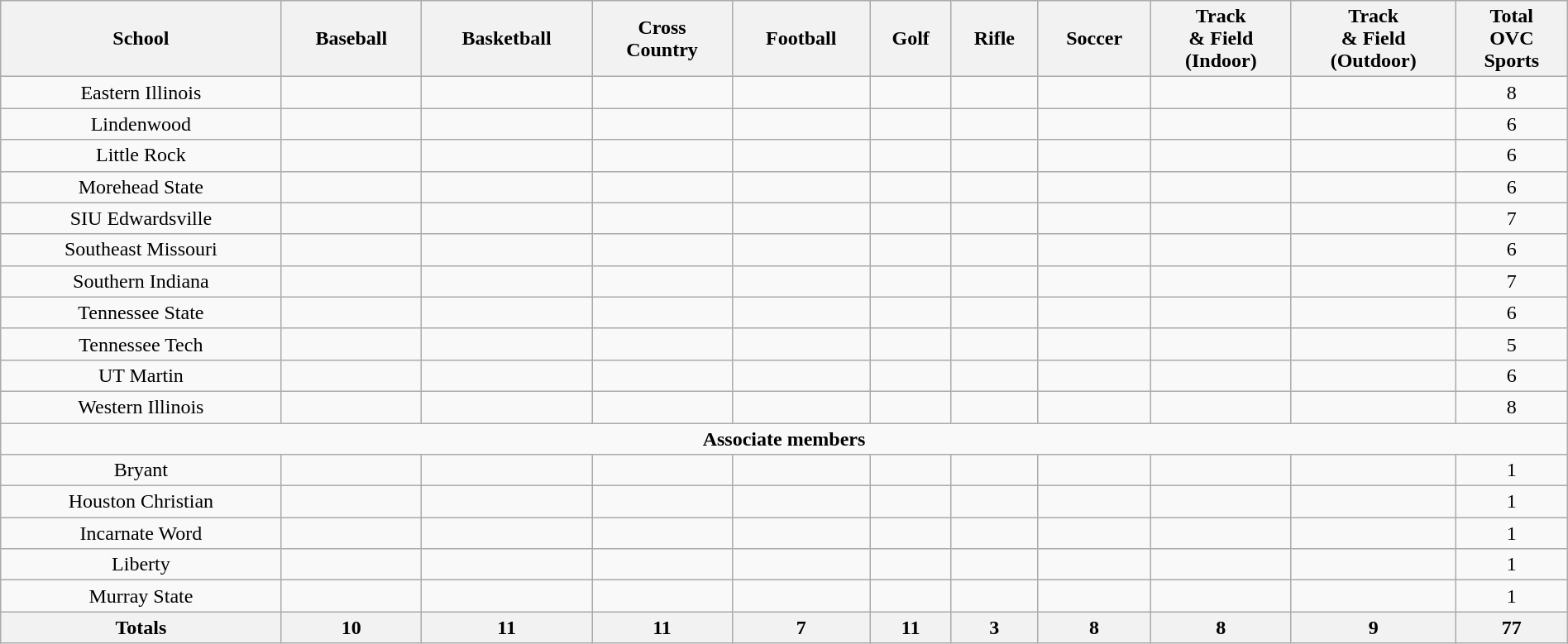<table class="wikitable" style="text-align:center; width:100%">
<tr>
<th>School</th>
<th>Baseball</th>
<th>Basketball</th>
<th>Cross<br>Country</th>
<th>Football</th>
<th>Golf</th>
<th>Rifle</th>
<th>Soccer</th>
<th>Track<br>& Field<br>(Indoor)</th>
<th>Track<br>& Field<br>(Outdoor)</th>
<th>Total<br>OVC<br>Sports</th>
</tr>
<tr>
<td>Eastern Illinois</td>
<td></td>
<td></td>
<td></td>
<td></td>
<td></td>
<td></td>
<td></td>
<td></td>
<td></td>
<td>8</td>
</tr>
<tr>
<td>Lindenwood</td>
<td></td>
<td></td>
<td></td>
<td></td>
<td></td>
<td></td>
<td></td>
<td></td>
<td></td>
<td>6</td>
</tr>
<tr>
<td>Little Rock</td>
<td></td>
<td></td>
<td></td>
<td></td>
<td></td>
<td></td>
<td></td>
<td></td>
<td></td>
<td>6</td>
</tr>
<tr>
<td>Morehead State</td>
<td></td>
<td></td>
<td></td>
<td></td>
<td></td>
<td></td>
<td></td>
<td></td>
<td></td>
<td>6</td>
</tr>
<tr>
<td>SIU Edwardsville</td>
<td></td>
<td></td>
<td></td>
<td></td>
<td></td>
<td></td>
<td></td>
<td></td>
<td></td>
<td>7</td>
</tr>
<tr>
<td>Southeast Missouri</td>
<td></td>
<td></td>
<td></td>
<td></td>
<td></td>
<td></td>
<td></td>
<td></td>
<td></td>
<td>6</td>
</tr>
<tr>
<td>Southern Indiana</td>
<td></td>
<td></td>
<td></td>
<td></td>
<td></td>
<td></td>
<td></td>
<td></td>
<td></td>
<td>7</td>
</tr>
<tr>
<td>Tennessee State</td>
<td></td>
<td></td>
<td></td>
<td></td>
<td></td>
<td></td>
<td></td>
<td></td>
<td></td>
<td>6</td>
</tr>
<tr>
<td>Tennessee Tech</td>
<td></td>
<td></td>
<td></td>
<td></td>
<td></td>
<td></td>
<td></td>
<td></td>
<td></td>
<td>5</td>
</tr>
<tr>
<td>UT Martin</td>
<td></td>
<td></td>
<td></td>
<td></td>
<td></td>
<td></td>
<td></td>
<td></td>
<td></td>
<td>6</td>
</tr>
<tr>
<td>Western Illinois</td>
<td></td>
<td></td>
<td></td>
<td></td>
<td></td>
<td></td>
<td></td>
<td></td>
<td></td>
<td>8</td>
</tr>
<tr>
<td colspan="11" align="center"><strong>Associate members</strong></td>
</tr>
<tr>
<td>Bryant</td>
<td></td>
<td></td>
<td></td>
<td></td>
<td></td>
<td></td>
<td></td>
<td></td>
<td></td>
<td>1</td>
</tr>
<tr>
<td>Houston Christian</td>
<td></td>
<td></td>
<td></td>
<td></td>
<td></td>
<td></td>
<td></td>
<td></td>
<td></td>
<td>1</td>
</tr>
<tr>
<td>Incarnate Word</td>
<td></td>
<td></td>
<td></td>
<td></td>
<td></td>
<td></td>
<td></td>
<td></td>
<td></td>
<td>1</td>
</tr>
<tr>
<td>Liberty</td>
<td></td>
<td></td>
<td></td>
<td></td>
<td></td>
<td></td>
<td></td>
<td></td>
<td></td>
<td>1</td>
</tr>
<tr>
<td>Murray State</td>
<td></td>
<td></td>
<td></td>
<td></td>
<td></td>
<td></td>
<td></td>
<td></td>
<td></td>
<td>1</td>
</tr>
<tr>
<th>Totals</th>
<th>10</th>
<th>11</th>
<th>11</th>
<th>7</th>
<th>11</th>
<th>3</th>
<th>8</th>
<th>8</th>
<th>9</th>
<th>77<br></th>
</tr>
</table>
